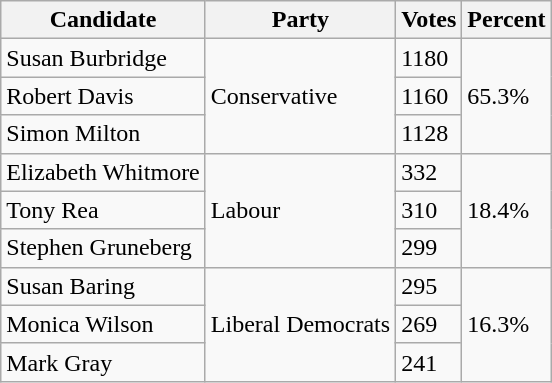<table class="wikitable">
<tr>
<th>Candidate</th>
<th>Party</th>
<th>Votes</th>
<th>Percent</th>
</tr>
<tr>
<td>Susan Burbridge</td>
<td rowspan="3">Conservative</td>
<td>1180</td>
<td rowspan="3">65.3%</td>
</tr>
<tr>
<td>Robert Davis</td>
<td>1160</td>
</tr>
<tr>
<td>Simon Milton</td>
<td>1128</td>
</tr>
<tr>
<td>Elizabeth Whitmore</td>
<td rowspan="3">Labour</td>
<td>332</td>
<td rowspan="3">18.4%</td>
</tr>
<tr>
<td>Tony Rea</td>
<td>310</td>
</tr>
<tr>
<td>Stephen Gruneberg</td>
<td>299</td>
</tr>
<tr>
<td>Susan Baring</td>
<td rowspan="3">Liberal Democrats</td>
<td>295</td>
<td rowspan="3">16.3%</td>
</tr>
<tr>
<td>Monica Wilson</td>
<td>269</td>
</tr>
<tr>
<td>Mark Gray</td>
<td>241</td>
</tr>
</table>
